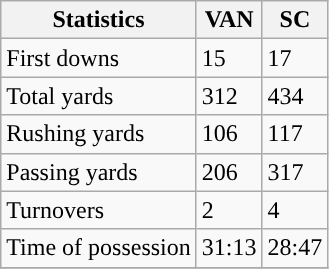<table class="wikitable" style="float: left;">
<tr>
<th>Statistics</th>
<th>VAN</th>
<th>SC</th>
</tr>
<tr>
<td>First downs</td>
<td>15</td>
<td>17</td>
</tr>
<tr>
<td>Total yards</td>
<td>312</td>
<td>434</td>
</tr>
<tr>
<td>Rushing yards</td>
<td>106</td>
<td>117</td>
</tr>
<tr>
<td>Passing yards</td>
<td>206</td>
<td>317</td>
</tr>
<tr>
<td>Turnovers</td>
<td>2</td>
<td>4</td>
</tr>
<tr>
<td>Time of possession</td>
<td>31:13</td>
<td>28:47</td>
</tr>
<tr>
</tr>
</table>
